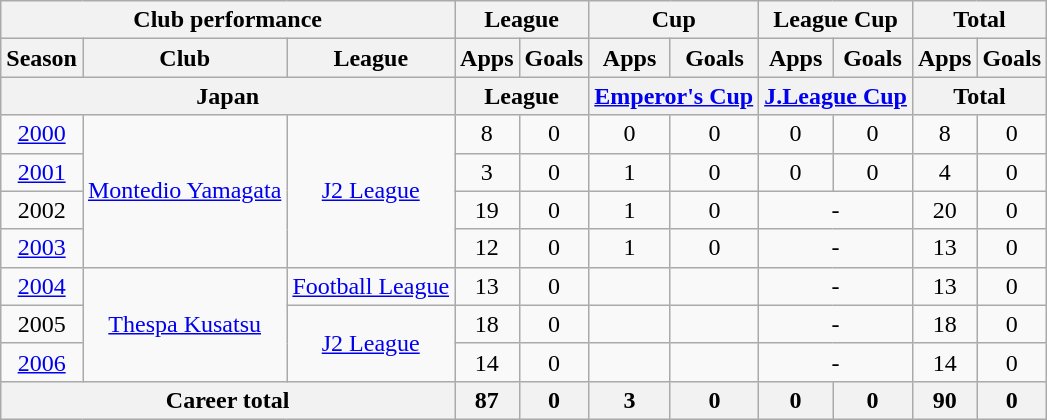<table class="wikitable" style="text-align:center">
<tr>
<th colspan=3>Club performance</th>
<th colspan=2>League</th>
<th colspan=2>Cup</th>
<th colspan=2>League Cup</th>
<th colspan=2>Total</th>
</tr>
<tr>
<th>Season</th>
<th>Club</th>
<th>League</th>
<th>Apps</th>
<th>Goals</th>
<th>Apps</th>
<th>Goals</th>
<th>Apps</th>
<th>Goals</th>
<th>Apps</th>
<th>Goals</th>
</tr>
<tr>
<th colspan=3>Japan</th>
<th colspan=2>League</th>
<th colspan=2><a href='#'>Emperor's Cup</a></th>
<th colspan=2><a href='#'>J.League Cup</a></th>
<th colspan=2>Total</th>
</tr>
<tr>
<td><a href='#'>2000</a></td>
<td rowspan="4"><a href='#'>Montedio Yamagata</a></td>
<td rowspan="4"><a href='#'>J2 League</a></td>
<td>8</td>
<td>0</td>
<td>0</td>
<td>0</td>
<td>0</td>
<td>0</td>
<td>8</td>
<td>0</td>
</tr>
<tr>
<td><a href='#'>2001</a></td>
<td>3</td>
<td>0</td>
<td>1</td>
<td>0</td>
<td>0</td>
<td>0</td>
<td>4</td>
<td>0</td>
</tr>
<tr>
<td>2002</td>
<td>19</td>
<td>0</td>
<td>1</td>
<td>0</td>
<td colspan="2">-</td>
<td>20</td>
<td>0</td>
</tr>
<tr>
<td><a href='#'>2003</a></td>
<td>12</td>
<td>0</td>
<td>1</td>
<td>0</td>
<td colspan="2">-</td>
<td>13</td>
<td>0</td>
</tr>
<tr>
<td><a href='#'>2004</a></td>
<td rowspan="3"><a href='#'>Thespa Kusatsu</a></td>
<td><a href='#'>Football League</a></td>
<td>13</td>
<td>0</td>
<td></td>
<td></td>
<td colspan="2">-</td>
<td>13</td>
<td>0</td>
</tr>
<tr>
<td>2005</td>
<td rowspan="2"><a href='#'>J2 League</a></td>
<td>18</td>
<td>0</td>
<td></td>
<td></td>
<td colspan="2">-</td>
<td>18</td>
<td>0</td>
</tr>
<tr>
<td><a href='#'>2006</a></td>
<td>14</td>
<td>0</td>
<td></td>
<td></td>
<td colspan="2">-</td>
<td>14</td>
<td>0</td>
</tr>
<tr>
<th colspan=3>Career total</th>
<th>87</th>
<th>0</th>
<th>3</th>
<th>0</th>
<th>0</th>
<th>0</th>
<th>90</th>
<th>0</th>
</tr>
</table>
